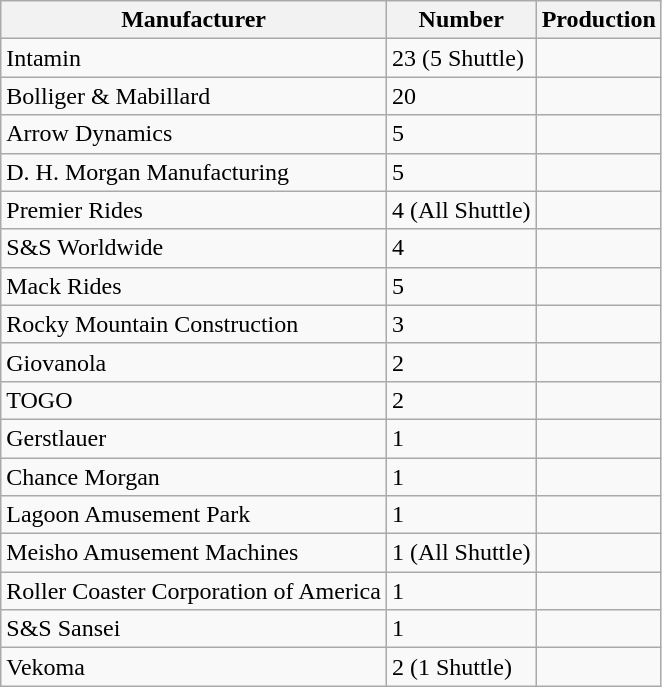<table class="wikitable sortable plainrowheaders">
<tr>
<th>Manufacturer</th>
<th>Number</th>
<th>Production</th>
</tr>
<tr>
<td>Intamin</td>
<td>23 (5 Shuttle)</td>
<td></td>
</tr>
<tr>
<td>Bolliger & Mabillard</td>
<td>20</td>
<td></td>
</tr>
<tr>
<td>Arrow Dynamics</td>
<td>5</td>
<td></td>
</tr>
<tr>
<td>D. H. Morgan Manufacturing</td>
<td>5</td>
<td></td>
</tr>
<tr>
<td>Premier Rides</td>
<td>4 (All Shuttle)</td>
<td></td>
</tr>
<tr>
<td>S&S Worldwide</td>
<td>4</td>
<td></td>
</tr>
<tr>
<td>Mack Rides</td>
<td>5</td>
<td></td>
</tr>
<tr>
<td>Rocky Mountain Construction</td>
<td>3</td>
<td></td>
</tr>
<tr>
<td>Giovanola</td>
<td>2</td>
<td></td>
</tr>
<tr>
<td>TOGO</td>
<td>2</td>
<td></td>
</tr>
<tr>
<td>Gerstlauer</td>
<td>1</td>
<td></td>
</tr>
<tr>
<td>Chance Morgan</td>
<td>1</td>
<td></td>
</tr>
<tr>
<td>Lagoon Amusement Park</td>
<td>1</td>
<td></td>
</tr>
<tr>
<td>Meisho Amusement Machines</td>
<td>1 (All Shuttle)</td>
<td></td>
</tr>
<tr>
<td>Roller Coaster Corporation of America</td>
<td>1</td>
<td></td>
</tr>
<tr>
<td>S&S Sansei</td>
<td>1</td>
<td></td>
</tr>
<tr>
<td>Vekoma</td>
<td>2 (1 Shuttle)</td>
<td></td>
</tr>
</table>
